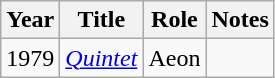<table class="wikitable">
<tr>
<th>Year</th>
<th>Title</th>
<th>Role</th>
<th>Notes</th>
</tr>
<tr>
<td>1979</td>
<td><em><a href='#'>Quintet</a></em></td>
<td>Aeon</td>
<td></td>
</tr>
</table>
